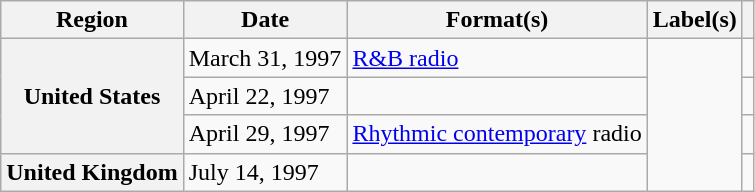<table class="wikitable plainrowheaders">
<tr>
<th scope="col">Region</th>
<th scope="col">Date</th>
<th scope="col">Format(s)</th>
<th scope="col">Label(s)</th>
<th scope="col"></th>
</tr>
<tr>
<th scope="row" rowspan="3">United States</th>
<td>March 31, 1997</td>
<td><a href='#'>R&B radio</a></td>
<td rowspan="4"></td>
<td></td>
</tr>
<tr>
<td>April 22, 1997</td>
<td></td>
<td></td>
</tr>
<tr>
<td>April 29, 1997</td>
<td><a href='#'>Rhythmic contemporary</a> radio</td>
<td></td>
</tr>
<tr>
<th scope="row">United Kingdom</th>
<td>July 14, 1997</td>
<td></td>
<td></td>
</tr>
</table>
